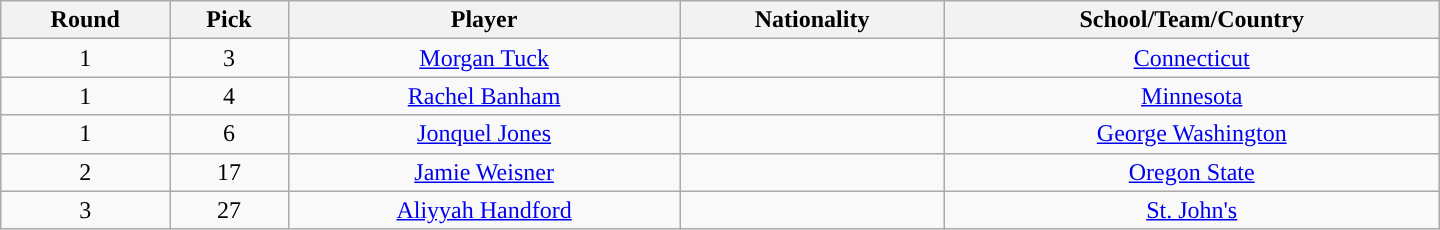<table class="wikitable" style="text-align:center; width:60em">
<tr>
<th>Round</th>
<th>Pick</th>
<th>Player</th>
<th>Nationality</th>
<th>School/Team/Country</th>
</tr>
<tr>
<td>1</td>
<td>3</td>
<td><a href='#'>Morgan Tuck</a></td>
<td></td>
<td><a href='#'>Connecticut</a></td>
</tr>
<tr>
<td>1</td>
<td>4</td>
<td><a href='#'>Rachel Banham</a></td>
<td></td>
<td><a href='#'>Minnesota</a></td>
</tr>
<tr>
<td>1</td>
<td>6</td>
<td><a href='#'>Jonquel Jones</a></td>
<td></td>
<td><a href='#'>George Washington</a></td>
</tr>
<tr>
<td>2</td>
<td>17</td>
<td><a href='#'>Jamie Weisner</a></td>
<td></td>
<td><a href='#'>Oregon State</a></td>
</tr>
<tr>
<td>3</td>
<td>27</td>
<td><a href='#'>Aliyyah Handford</a></td>
<td></td>
<td><a href='#'>St. John's</a></td>
</tr>
</table>
